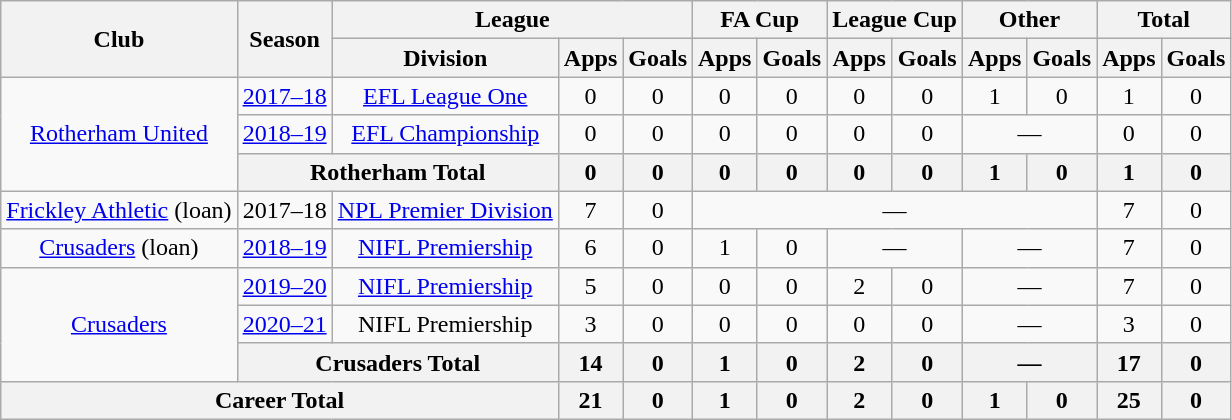<table class="wikitable" style="text-align: center;">
<tr>
<th rowspan="2">Club</th>
<th rowspan="2">Season</th>
<th colspan="3">League</th>
<th colspan="2">FA Cup</th>
<th colspan="2">League Cup</th>
<th colspan="2">Other</th>
<th colspan="2">Total</th>
</tr>
<tr>
<th>Division</th>
<th>Apps</th>
<th>Goals</th>
<th>Apps</th>
<th>Goals</th>
<th>Apps</th>
<th>Goals</th>
<th>Apps</th>
<th>Goals</th>
<th>Apps</th>
<th>Goals</th>
</tr>
<tr>
<td rowspan=3><a href='#'>Rotherham United</a></td>
<td><a href='#'>2017–18</a></td>
<td><a href='#'>EFL League One</a></td>
<td>0</td>
<td>0</td>
<td>0</td>
<td>0</td>
<td>0</td>
<td>0</td>
<td>1</td>
<td>0</td>
<td>1</td>
<td>0</td>
</tr>
<tr>
<td><a href='#'>2018–19</a></td>
<td><a href='#'>EFL Championship</a></td>
<td>0</td>
<td>0</td>
<td>0</td>
<td>0</td>
<td>0</td>
<td>0</td>
<td colspan="2">—</td>
<td>0</td>
<td>0</td>
</tr>
<tr>
<th colspan="2">Rotherham Total</th>
<th>0</th>
<th>0</th>
<th>0</th>
<th>0</th>
<th>0</th>
<th>0</th>
<th>1</th>
<th>0</th>
<th>1</th>
<th>0</th>
</tr>
<tr>
<td><a href='#'>Frickley Athletic</a> (loan)</td>
<td>2017–18</td>
<td><a href='#'>NPL Premier Division</a></td>
<td>7</td>
<td>0</td>
<td colspan="6">—</td>
<td>7</td>
<td>0</td>
</tr>
<tr>
<td><a href='#'>Crusaders</a> (loan)</td>
<td><a href='#'>2018–19</a></td>
<td><a href='#'>NIFL Premiership</a></td>
<td>6</td>
<td>0</td>
<td>1</td>
<td>0</td>
<td colspan="2">—</td>
<td colspan="2">—</td>
<td>7</td>
<td>0</td>
</tr>
<tr>
<td rowspan=3><a href='#'>Crusaders</a></td>
<td><a href='#'>2019–20</a></td>
<td><a href='#'>NIFL Premiership</a></td>
<td>5</td>
<td>0</td>
<td>0</td>
<td>0</td>
<td>2</td>
<td>0</td>
<td colspan="2">—</td>
<td>7</td>
<td>0</td>
</tr>
<tr>
<td><a href='#'>2020–21</a></td>
<td>NIFL Premiership</td>
<td>3</td>
<td>0</td>
<td>0</td>
<td>0</td>
<td>0</td>
<td>0</td>
<td colspan="2">—</td>
<td>3</td>
<td>0</td>
</tr>
<tr>
<th colspan=2>Crusaders Total</th>
<th>14</th>
<th>0</th>
<th>1</th>
<th>0</th>
<th>2</th>
<th>0</th>
<th colspan="2">—</th>
<th>17</th>
<th>0</th>
</tr>
<tr>
<th colspan="3">Career Total</th>
<th>21</th>
<th>0</th>
<th>1</th>
<th>0</th>
<th>2</th>
<th>0</th>
<th>1</th>
<th>0</th>
<th>25</th>
<th>0</th>
</tr>
</table>
